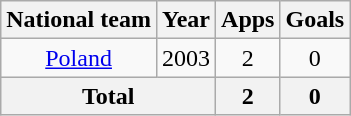<table class="wikitable" style="text-align:center">
<tr>
<th>National team</th>
<th>Year</th>
<th>Apps</th>
<th>Goals</th>
</tr>
<tr>
<td rowspan="1"><a href='#'>Poland</a></td>
<td>2003</td>
<td>2</td>
<td>0</td>
</tr>
<tr>
<th colspan="2">Total</th>
<th>2</th>
<th>0</th>
</tr>
</table>
